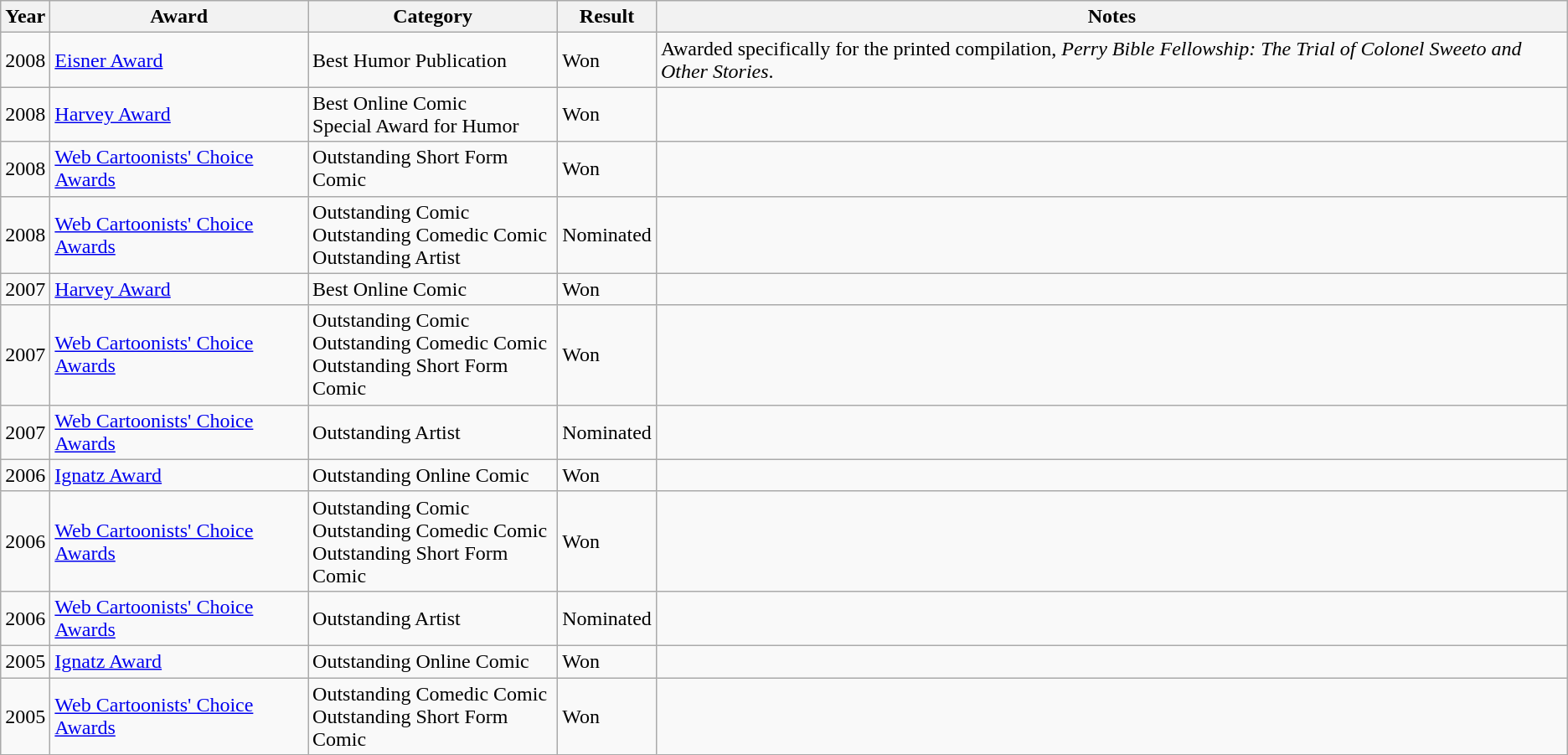<table class="wikitable">
<tr>
<th>Year</th>
<th>Award</th>
<th>Category</th>
<th>Result</th>
<th>Notes</th>
</tr>
<tr>
<td>2008</td>
<td><a href='#'>Eisner Award</a></td>
<td>Best Humor Publication</td>
<td>Won</td>
<td>Awarded specifically for the printed compilation, <em>Perry Bible Fellowship: The Trial of Colonel Sweeto and Other Stories</em>.</td>
</tr>
<tr>
<td>2008</td>
<td><a href='#'>Harvey Award</a></td>
<td>Best Online Comic<br>Special Award for Humor</td>
<td>Won</td>
<td></td>
</tr>
<tr>
<td>2008</td>
<td><a href='#'>Web Cartoonists' Choice Awards</a></td>
<td>Outstanding Short Form Comic</td>
<td>Won</td>
<td></td>
</tr>
<tr>
<td>2008</td>
<td><a href='#'>Web Cartoonists' Choice Awards</a></td>
<td>Outstanding Comic<br>Outstanding Comedic Comic<br>Outstanding Artist</td>
<td>Nominated</td>
<td></td>
</tr>
<tr>
<td>2007</td>
<td><a href='#'>Harvey Award</a></td>
<td>Best Online Comic</td>
<td>Won</td>
<td></td>
</tr>
<tr>
<td>2007</td>
<td><a href='#'>Web Cartoonists' Choice Awards</a></td>
<td>Outstanding Comic<br>Outstanding Comedic Comic<br>Outstanding Short Form Comic</td>
<td>Won</td>
<td></td>
</tr>
<tr>
<td>2007</td>
<td><a href='#'>Web Cartoonists' Choice Awards</a></td>
<td>Outstanding Artist</td>
<td>Nominated</td>
<td></td>
</tr>
<tr>
<td>2006</td>
<td><a href='#'>Ignatz Award</a></td>
<td>Outstanding Online Comic</td>
<td>Won</td>
<td></td>
</tr>
<tr>
<td>2006</td>
<td><a href='#'>Web Cartoonists' Choice Awards</a></td>
<td>Outstanding Comic<br>Outstanding Comedic Comic<br>Outstanding Short Form Comic</td>
<td>Won</td>
<td></td>
</tr>
<tr>
<td>2006</td>
<td><a href='#'>Web Cartoonists' Choice Awards</a></td>
<td>Outstanding Artist</td>
<td>Nominated</td>
<td></td>
</tr>
<tr>
<td>2005</td>
<td><a href='#'>Ignatz Award</a></td>
<td>Outstanding Online Comic</td>
<td>Won</td>
<td></td>
</tr>
<tr>
<td>2005</td>
<td><a href='#'>Web Cartoonists' Choice Awards</a></td>
<td>Outstanding Comedic Comic<br>Outstanding Short Form Comic</td>
<td>Won</td>
<td></td>
</tr>
</table>
